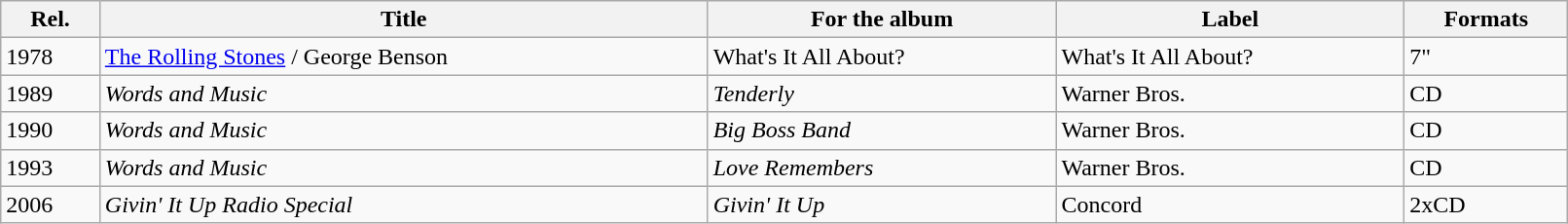<table class="wikitable" style="width:85%;">
<tr>
<th>Rel.</th>
<th>Title</th>
<th>For the album</th>
<th>Label</th>
<th>Formats</th>
</tr>
<tr>
<td>1978</td>
<td><a href='#'>The Rolling Stones</a> / George Benson</td>
<td>What's It All About?</td>
<td>What's It All About?</td>
<td>7"</td>
</tr>
<tr>
<td>1989</td>
<td><em>Words and Music</em></td>
<td><em>Tenderly</em></td>
<td>Warner Bros.</td>
<td>CD</td>
</tr>
<tr>
<td>1990</td>
<td><em>Words and Music</em></td>
<td><em>Big Boss Band</em></td>
<td>Warner Bros.</td>
<td>CD</td>
</tr>
<tr>
<td>1993</td>
<td><em>Words and Music</em></td>
<td><em>Love Remembers</em></td>
<td>Warner Bros.</td>
<td>CD</td>
</tr>
<tr>
<td>2006</td>
<td><em>Givin' It Up Radio Special</em></td>
<td><em>Givin' It Up</em></td>
<td>Concord</td>
<td>2xCD</td>
</tr>
</table>
